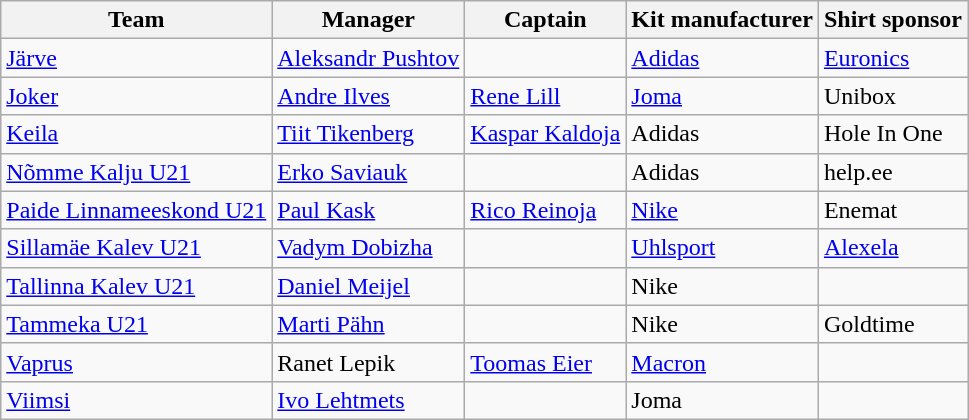<table class="wikitable sortable" style="text-align: left;">
<tr>
<th>Team</th>
<th>Manager</th>
<th>Captain</th>
<th>Kit manufacturer</th>
<th>Shirt sponsor</th>
</tr>
<tr>
<td><a href='#'>Järve</a></td>
<td> <a href='#'>Aleksandr Pushtov</a></td>
<td></td>
<td><a href='#'>Adidas</a></td>
<td><a href='#'>Euronics</a></td>
</tr>
<tr>
<td><a href='#'>Joker</a></td>
<td> <a href='#'>Andre Ilves</a></td>
<td> <a href='#'>Rene Lill</a></td>
<td><a href='#'>Joma</a></td>
<td>Unibox</td>
</tr>
<tr>
<td><a href='#'>Keila</a></td>
<td> <a href='#'>Tiit Tikenberg</a></td>
<td> <a href='#'>Kaspar Kaldoja</a></td>
<td>Adidas</td>
<td>Hole In One</td>
</tr>
<tr>
<td><a href='#'>Nõmme Kalju U21</a></td>
<td> <a href='#'>Erko Saviauk</a></td>
<td></td>
<td>Adidas</td>
<td>help.ee</td>
</tr>
<tr>
<td><a href='#'>Paide Linnameeskond U21</a></td>
<td> <a href='#'>Paul Kask</a></td>
<td> <a href='#'>Rico Reinoja</a></td>
<td><a href='#'>Nike</a></td>
<td>Enemat</td>
</tr>
<tr>
<td><a href='#'>Sillamäe Kalev U21</a></td>
<td> <a href='#'>Vadym Dobizha</a></td>
<td></td>
<td><a href='#'>Uhlsport</a></td>
<td><a href='#'>Alexela</a></td>
</tr>
<tr>
<td><a href='#'>Tallinna Kalev U21</a></td>
<td> <a href='#'>Daniel Meijel</a></td>
<td></td>
<td>Nike</td>
<td></td>
</tr>
<tr>
<td><a href='#'>Tammeka U21</a></td>
<td> <a href='#'>Marti Pähn</a></td>
<td></td>
<td>Nike</td>
<td>Goldtime</td>
</tr>
<tr>
<td><a href='#'>Vaprus</a></td>
<td> Ranet Lepik</td>
<td> <a href='#'>Toomas Eier</a></td>
<td><a href='#'>Macron</a></td>
<td></td>
</tr>
<tr>
<td><a href='#'>Viimsi</a></td>
<td> <a href='#'>Ivo Lehtmets</a></td>
<td></td>
<td>Joma</td>
<td></td>
</tr>
</table>
